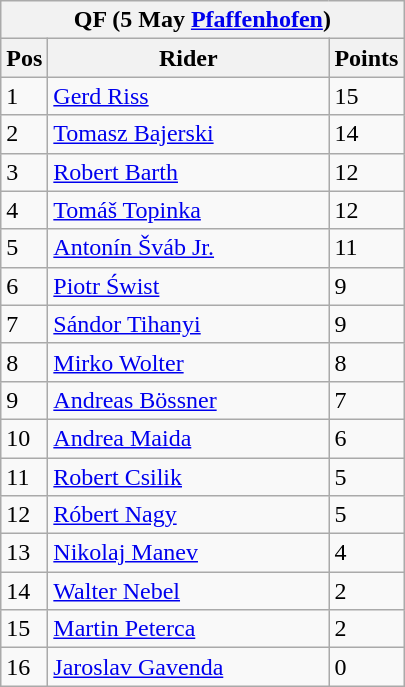<table class="wikitable">
<tr>
<th colspan="6">QF (5 May  <a href='#'>Pfaffenhofen</a>)</th>
</tr>
<tr>
<th width=20>Pos</th>
<th width=180>Rider</th>
<th width=40>Points</th>
</tr>
<tr>
<td>1</td>
<td style="text-align:left;"> <a href='#'>Gerd Riss</a></td>
<td>15</td>
</tr>
<tr>
<td>2</td>
<td style="text-align:left;"> <a href='#'>Tomasz Bajerski</a></td>
<td>14</td>
</tr>
<tr>
<td>3</td>
<td style="text-align:left;"> <a href='#'>Robert Barth</a></td>
<td>12</td>
</tr>
<tr>
<td>4</td>
<td style="text-align:left;"> <a href='#'>Tomáš Topinka</a></td>
<td>12</td>
</tr>
<tr>
<td>5</td>
<td style="text-align:left;"> <a href='#'>Antonín Šváb Jr.</a></td>
<td>11</td>
</tr>
<tr>
<td>6</td>
<td style="text-align:left;"> <a href='#'>Piotr Świst</a></td>
<td>9</td>
</tr>
<tr>
<td>7</td>
<td style="text-align:left;"> <a href='#'>Sándor Tihanyi</a></td>
<td>9</td>
</tr>
<tr>
<td>8</td>
<td style="text-align:left;"> <a href='#'>Mirko Wolter</a></td>
<td>8</td>
</tr>
<tr>
<td>9</td>
<td style="text-align:left;"> <a href='#'>Andreas Bössner</a></td>
<td>7</td>
</tr>
<tr>
<td>10</td>
<td style="text-align:left;"> <a href='#'>Andrea Maida</a></td>
<td>6</td>
</tr>
<tr>
<td>11</td>
<td style="text-align:left;"> <a href='#'>Robert Csilik</a></td>
<td>5</td>
</tr>
<tr>
<td>12</td>
<td style="text-align:left;"> <a href='#'>Róbert Nagy</a></td>
<td>5</td>
</tr>
<tr>
<td>13</td>
<td style="text-align:left;"> <a href='#'>Nikolaj Manev</a></td>
<td>4</td>
</tr>
<tr>
<td>14</td>
<td style="text-align:left;"> <a href='#'>Walter Nebel</a></td>
<td>2</td>
</tr>
<tr>
<td>15</td>
<td style="text-align:left;"> <a href='#'>Martin Peterca</a></td>
<td>2</td>
</tr>
<tr>
<td>16</td>
<td style="text-align:left;"> <a href='#'>Jaroslav Gavenda</a></td>
<td>0</td>
</tr>
</table>
